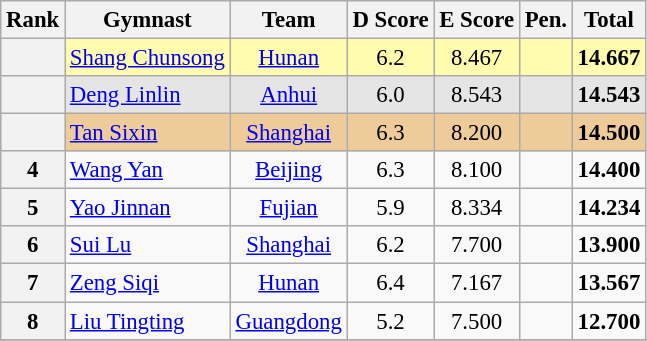<table class="wikitable sortable" style="text-align:center; font-size:95%">
<tr>
<th>Rank</th>
<th>Gymnast</th>
<th>Team</th>
<th>D Score</th>
<th>E Score</th>
<th>Pen.</th>
<th>Total</th>
</tr>
<tr bgcolor=fffcaf>
<th scope=row style="text-align:center"></th>
<td align=left><a href='#'>Shang Chunsong</a></td>
<td><a href='#'>Hunan</a></td>
<td>6.2</td>
<td>8.467</td>
<td></td>
<td><strong>14.667</strong></td>
</tr>
<tr bgcolor=e5e5e5>
<th scope=row style="text-align:center"></th>
<td align=left><a href='#'>Deng Linlin</a></td>
<td><a href='#'>Anhui</a></td>
<td>6.0</td>
<td>8.543</td>
<td></td>
<td><strong>14.543</strong></td>
</tr>
<tr bgcolor=eecc99>
<th scope=row style="text-align:center"></th>
<td align=left><a href='#'>Tan Sixin</a></td>
<td><a href='#'>Shanghai</a></td>
<td>6.3</td>
<td>8.200</td>
<td></td>
<td><strong>14.500</strong></td>
</tr>
<tr>
<th scope=row style="text-align:center">4</th>
<td align=left><a href='#'>Wang Yan</a></td>
<td><a href='#'>Beijing</a></td>
<td>6.3</td>
<td>8.100</td>
<td></td>
<td><strong>14.400</strong></td>
</tr>
<tr>
<th scope=row style="text-align:center">5</th>
<td align=left><a href='#'>Yao Jinnan</a></td>
<td><a href='#'>Fujian</a></td>
<td>5.9</td>
<td>8.334</td>
<td></td>
<td><strong>14.234</strong></td>
</tr>
<tr>
<th scope=row style="text-align:center">6</th>
<td align=left><a href='#'>Sui Lu</a></td>
<td><a href='#'>Shanghai</a></td>
<td>6.2</td>
<td>7.700</td>
<td></td>
<td><strong>13.900</strong></td>
</tr>
<tr>
<th scope=row style="text-align:center">7</th>
<td align=left><a href='#'>Zeng Siqi</a></td>
<td><a href='#'>Hunan</a></td>
<td>6.4</td>
<td>7.167</td>
<td></td>
<td><strong>13.567</strong></td>
</tr>
<tr>
<th scope=row style="text-align:center">8</th>
<td align=left><a href='#'>Liu Tingting</a></td>
<td><a href='#'>Guangdong</a></td>
<td>5.2</td>
<td>7.500</td>
<td></td>
<td><strong>12.700</strong></td>
</tr>
<tr>
</tr>
</table>
